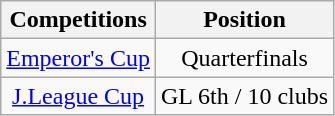<table class="wikitable" style="text-align:center;">
<tr>
<th>Competitions</th>
<th>Position</th>
</tr>
<tr>
<td><a href='#'>Emperor's Cup</a></td>
<td>Quarterfinals</td>
</tr>
<tr>
<td><a href='#'>J.League Cup</a></td>
<td>GL 6th / 10 clubs</td>
</tr>
</table>
